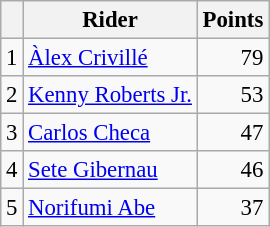<table class="wikitable" style="font-size: 95%;">
<tr>
<th></th>
<th>Rider</th>
<th>Points</th>
</tr>
<tr>
<td align=center>1</td>
<td> <a href='#'>Àlex Crivillé</a></td>
<td align=right>79</td>
</tr>
<tr>
<td align=center>2</td>
<td> <a href='#'>Kenny Roberts Jr.</a></td>
<td align=right>53</td>
</tr>
<tr>
<td align=center>3</td>
<td> <a href='#'>Carlos Checa</a></td>
<td align=right>47</td>
</tr>
<tr>
<td align=center>4</td>
<td> <a href='#'>Sete Gibernau</a></td>
<td align=right>46</td>
</tr>
<tr>
<td align=center>5</td>
<td> <a href='#'>Norifumi Abe</a></td>
<td align=right>37</td>
</tr>
</table>
